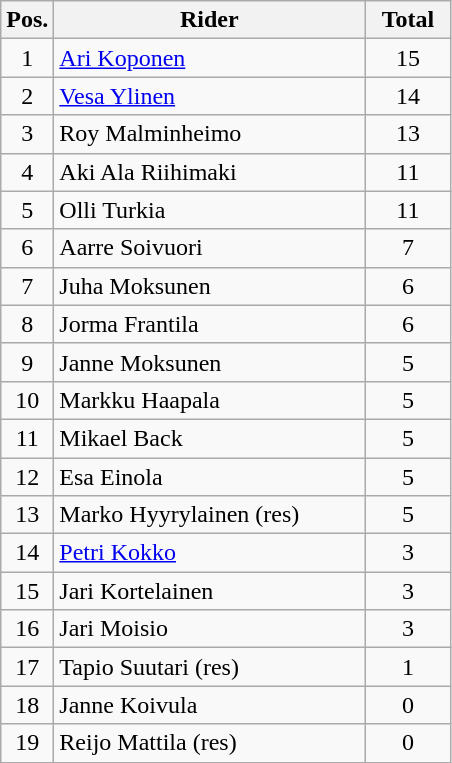<table class=wikitable>
<tr>
<th width=25px>Pos.</th>
<th width=200px>Rider</th>
<th width=50px>Total</th>
</tr>
<tr align=center >
<td>1</td>
<td align=left><a href='#'>Ari Koponen</a></td>
<td>15</td>
</tr>
<tr align=center>
<td>2</td>
<td align=left><a href='#'>Vesa Ylinen</a></td>
<td>14</td>
</tr>
<tr align=center>
<td>3</td>
<td align=left>Roy Malminheimo</td>
<td>13</td>
</tr>
<tr align=center>
<td>4</td>
<td align=left>Aki Ala Riihimaki</td>
<td>11</td>
</tr>
<tr align=center>
<td>5</td>
<td align=left>Olli Turkia</td>
<td>11</td>
</tr>
<tr align=center>
<td>6</td>
<td align=left>Aarre Soivuori</td>
<td>7</td>
</tr>
<tr align=center>
<td>7</td>
<td align=left>Juha Moksunen</td>
<td>6</td>
</tr>
<tr align=center>
<td>8</td>
<td align=left>Jorma Frantila</td>
<td>6</td>
</tr>
<tr align=center>
<td>9</td>
<td align=left>Janne Moksunen</td>
<td>5</td>
</tr>
<tr align=center>
<td>10</td>
<td align=left>Markku Haapala</td>
<td>5</td>
</tr>
<tr align=center>
<td>11</td>
<td align=left>Mikael Back</td>
<td>5</td>
</tr>
<tr align=center>
<td>12</td>
<td align=left>Esa Einola</td>
<td>5</td>
</tr>
<tr align=center>
<td>13</td>
<td align=left>Marko Hyyrylainen (res)</td>
<td>5</td>
</tr>
<tr align=center>
<td>14</td>
<td align=left><a href='#'>Petri Kokko</a></td>
<td>3</td>
</tr>
<tr align=center>
<td>15</td>
<td align=left>Jari Kortelainen</td>
<td>3</td>
</tr>
<tr align=center>
<td>16</td>
<td align=left>Jari Moisio</td>
<td>3</td>
</tr>
<tr align=center>
<td>17</td>
<td align=left>Tapio Suutari (res)</td>
<td>1</td>
</tr>
<tr align=center>
<td>18</td>
<td align=left>Janne Koivula</td>
<td>0</td>
</tr>
<tr align=center>
<td>19</td>
<td align=left>Reijo Mattila (res)</td>
<td>0</td>
</tr>
</table>
